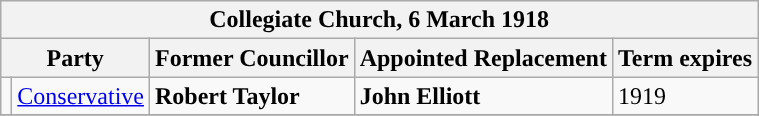<table class="wikitable">
<tr>
<th colspan="5"><strong>Collegiate Church, 6 March 1918</strong></th>
</tr>
<tr>
<th colspan="2">Party</th>
<th>Former Councillor</th>
<th>Appointed Replacement</th>
<th>Term expires</th>
</tr>
<tr>
<td style="background-color:"></td>
<td><a href='#'>Conservative</a></td>
<td><strong>Robert Taylor</strong></td>
<td><strong>John Elliott</strong></td>
<td>1919</td>
</tr>
<tr>
</tr>
</table>
